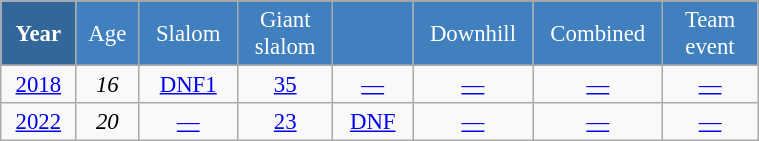<table class="wikitable" style="font-size:95%; text-align:center; border:grey solid 1px; border-collapse:collapse;" width="40%">
<tr style="background-color:#369; color:white;">
<td rowspan="2" colspan="1" width="4%"><strong>Year</strong></td>
</tr>
<tr style="background-color:#4180be; color:white;">
<td width="3%">Age</td>
<td width="5%">Slalom</td>
<td width="5%">Giant<br>slalom</td>
<td width="5%"></td>
<td width="5%">Downhill</td>
<td width="5%">Combined</td>
<td width="5%">Team<br> event </td>
</tr>
<tr style="background-color:#8CB2D8; color:white;">
</tr>
<tr>
<td><a href='#'>2018</a></td>
<td><em>16</em></td>
<td><a href='#'>DNF1</a></td>
<td><a href='#'>35</a></td>
<td><a href='#'>—</a></td>
<td><a href='#'>—</a></td>
<td><a href='#'>—</a></td>
<td><a href='#'>—</a></td>
</tr>
<tr>
<td><a href='#'>2022</a></td>
<td><em>20</em></td>
<td><a href='#'>—</a></td>
<td><a href='#'>23</a></td>
<td><a href='#'>DNF</a></td>
<td><a href='#'>—</a></td>
<td><a href='#'>—</a></td>
<td><a href='#'>—</a></td>
</tr>
</table>
